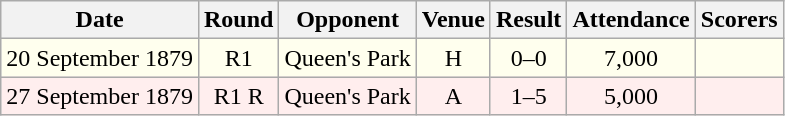<table class="wikitable sortable" style="font-size:100%; text-align:center">
<tr>
<th>Date</th>
<th>Round</th>
<th>Opponent</th>
<th>Venue</th>
<th>Result</th>
<th>Attendance</th>
<th>Scorers</th>
</tr>
<tr bgcolor = "#FFFFEE">
<td>20 September 1879</td>
<td>R1</td>
<td>Queen's Park</td>
<td>H</td>
<td>0–0</td>
<td>7,000</td>
<td></td>
</tr>
<tr bgcolor = "#FFEEEE">
<td>27 September 1879</td>
<td>R1 R</td>
<td>Queen's Park</td>
<td>A</td>
<td>1–5</td>
<td>5,000</td>
<td></td>
</tr>
</table>
